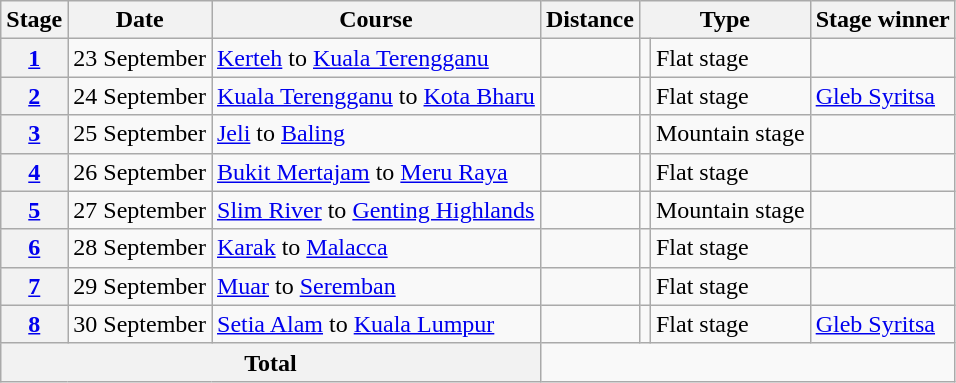<table class="wikitable">
<tr>
<th scope="col">Stage</th>
<th scope="col">Date</th>
<th scope="col">Course</th>
<th scope="col">Distance</th>
<th scope="col" colspan="2">Type</th>
<th scope="col">Stage winner</th>
</tr>
<tr>
<th scope="row"><a href='#'>1</a></th>
<td style="text-align:center;">23 September</td>
<td><a href='#'>Kerteh</a> to <a href='#'>Kuala Terengganu</a></td>
<td style="text-align:center;"></td>
<td></td>
<td>Flat stage</td>
<td></td>
</tr>
<tr>
<th scope="row"><a href='#'>2</a></th>
<td style="text-align:center;">24 September</td>
<td><a href='#'>Kuala Terengganu</a> to <a href='#'>Kota Bharu</a></td>
<td style="text-align:center;"></td>
<td></td>
<td>Flat stage</td>
<td> <a href='#'>Gleb Syritsa</a></td>
</tr>
<tr>
<th scope="row"><a href='#'>3</a></th>
<td style="text-align:center;">25 September</td>
<td><a href='#'>Jeli</a> to <a href='#'>Baling</a></td>
<td style="text-align:center;"></td>
<td></td>
<td>Mountain stage</td>
<td></td>
</tr>
<tr>
<th scope="row"><a href='#'>4</a></th>
<td style="text-align:center;">26 September</td>
<td><a href='#'>Bukit Mertajam</a> to <a href='#'>Meru Raya</a></td>
<td style="text-align:center;"></td>
<td></td>
<td>Flat stage</td>
<td></td>
</tr>
<tr>
<th scope="row"><a href='#'>5</a></th>
<td style="text-align:center;">27 September</td>
<td><a href='#'>Slim River</a> to <a href='#'>Genting Highlands</a></td>
<td style="text-align:center;"></td>
<td></td>
<td>Mountain stage</td>
<td></td>
</tr>
<tr>
<th scope="row"><a href='#'>6</a></th>
<td style="text-align:center;">28 September</td>
<td><a href='#'>Karak</a> to <a href='#'>Malacca</a></td>
<td style="text-align:center;"></td>
<td></td>
<td>Flat stage</td>
<td></td>
</tr>
<tr>
<th scope="row"><a href='#'>7</a></th>
<td style="text-align:center;">29 September</td>
<td><a href='#'>Muar</a> to <a href='#'>Seremban</a></td>
<td style="text-align:center;"></td>
<td></td>
<td>Flat stage</td>
<td></td>
</tr>
<tr>
<th scope="row"><a href='#'>8</a></th>
<td style="text-align:center;">30 September</td>
<td><a href='#'>Setia Alam</a> to <a href='#'>Kuala Lumpur</a></td>
<td style="text-align:center;"></td>
<td></td>
<td>Flat stage</td>
<td> <a href='#'>Gleb Syritsa</a></td>
</tr>
<tr>
<th colspan="3">Total</th>
<td colspan="4" style="text-align:center;"></td>
</tr>
</table>
